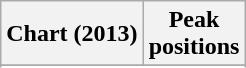<table class="wikitable sortable">
<tr>
<th>Chart (2013)</th>
<th>Peak<br>positions</th>
</tr>
<tr>
</tr>
<tr>
</tr>
<tr>
</tr>
<tr>
</tr>
</table>
